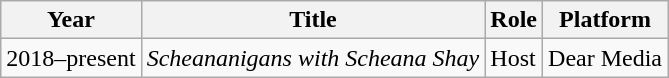<table class="wikitable">
<tr>
<th>Year</th>
<th>Title</th>
<th>Role</th>
<th>Platform</th>
</tr>
<tr>
<td>2018–present</td>
<td><em>Scheananigans with Scheana Shay</em></td>
<td>Host</td>
<td>Dear Media</td>
</tr>
</table>
